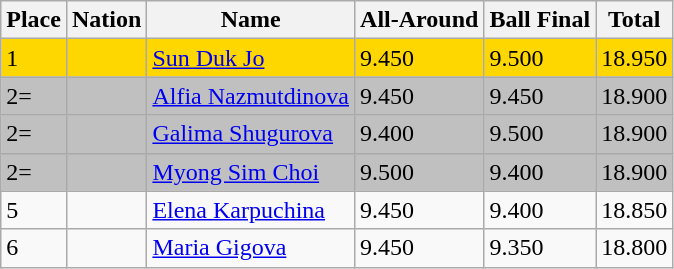<table class="wikitable">
<tr>
<th>Place</th>
<th>Nation</th>
<th>Name</th>
<th>All-Around</th>
<th>Ball Final</th>
<th>Total</th>
</tr>
<tr bgcolor=gold>
<td>1</td>
<td></td>
<td><a href='#'>Sun Duk Jo</a></td>
<td>9.450</td>
<td>9.500</td>
<td>18.950</td>
</tr>
<tr bgcolor=silver>
<td>2=</td>
<td></td>
<td><a href='#'>Alfia Nazmutdinova</a></td>
<td>9.450</td>
<td>9.450</td>
<td>18.900</td>
</tr>
<tr bgcolor=silver>
<td>2=</td>
<td></td>
<td><a href='#'>Galima Shugurova</a></td>
<td>9.400</td>
<td>9.500</td>
<td>18.900</td>
</tr>
<tr bgcolor=silver>
<td>2=</td>
<td></td>
<td><a href='#'>Myong Sim Choi</a></td>
<td>9.500</td>
<td>9.400</td>
<td>18.900</td>
</tr>
<tr>
<td>5</td>
<td></td>
<td><a href='#'>Elena Karpuchina</a></td>
<td>9.450</td>
<td>9.400</td>
<td>18.850</td>
</tr>
<tr>
<td>6</td>
<td></td>
<td><a href='#'>Maria Gigova</a></td>
<td>9.450</td>
<td>9.350</td>
<td>18.800</td>
</tr>
</table>
